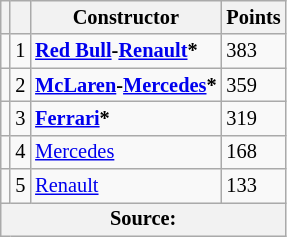<table class="wikitable" style="font-size: 85%;">
<tr>
<th></th>
<th scope="col"></th>
<th scope="col">Constructor</th>
<th scope="col">Points</th>
</tr>
<tr>
<td></td>
<td align="center">1</td>
<td> <strong><a href='#'>Red Bull</a>-<a href='#'>Renault</a>*</strong></td>
<td>383</td>
</tr>
<tr>
<td></td>
<td align="center">2</td>
<td> <strong><a href='#'>McLaren</a>-<a href='#'>Mercedes</a>*</strong></td>
<td>359</td>
</tr>
<tr>
<td></td>
<td align="center">3</td>
<td> <strong><a href='#'>Ferrari</a>*</strong></td>
<td>319</td>
</tr>
<tr>
<td></td>
<td align="center">4</td>
<td> <a href='#'>Mercedes</a></td>
<td>168</td>
</tr>
<tr>
<td></td>
<td align="center">5</td>
<td> <a href='#'>Renault</a></td>
<td>133</td>
</tr>
<tr>
<th colspan=4>Source:</th>
</tr>
</table>
